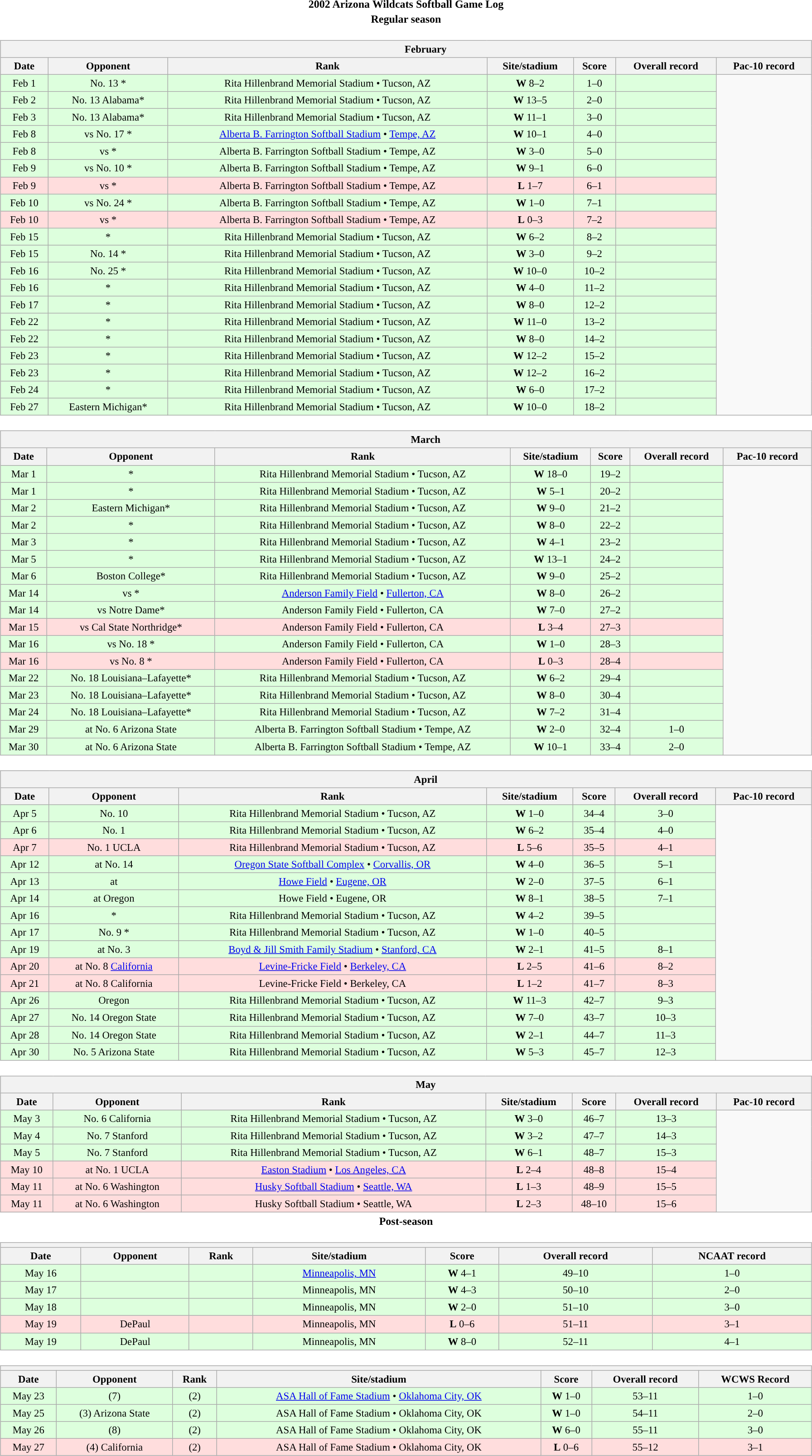<table class="toccolours" width=95% style="margin:1.5em auto; text-align:center;">
<tr>
<th colspan=2>2002 Arizona Wildcats Softball Game Log</th>
</tr>
<tr>
<th colspan=2>Regular season</th>
</tr>
<tr valign="top">
<td><br><table class="wikitable collapsible collapsed" style="margin:auto; font-size:95%; width:100%">
<tr>
<th colspan=10 style="padding-left:4em;">February</th>
</tr>
<tr>
<th>Date</th>
<th>Opponent</th>
<th>Rank</th>
<th>Site/stadium</th>
<th>Score</th>
<th>Overall record</th>
<th>Pac-10 record</th>
</tr>
<tr bgcolor=ddffdd>
<td>Feb 1</td>
<td>No. 13 *</td>
<td>Rita Hillenbrand Memorial Stadium • Tucson, AZ</td>
<td><strong>W</strong> 8–2</td>
<td>1–0</td>
<td></td>
</tr>
<tr bgcolor=ddffdd>
<td>Feb 2</td>
<td>No. 13 Alabama*</td>
<td>Rita Hillenbrand Memorial Stadium • Tucson, AZ</td>
<td><strong>W</strong> 13–5</td>
<td>2–0</td>
<td></td>
</tr>
<tr bgcolor=ddffdd>
<td>Feb 3</td>
<td>No. 13 Alabama*</td>
<td>Rita Hillenbrand Memorial Stadium • Tucson, AZ</td>
<td><strong>W</strong> 11–1</td>
<td>3–0</td>
<td></td>
</tr>
<tr bgcolor=ddffdd>
<td>Feb 8</td>
<td>vs No. 17 *</td>
<td><a href='#'>Alberta B. Farrington Softball Stadium</a> • <a href='#'>Tempe, AZ</a></td>
<td><strong>W</strong> 10–1</td>
<td>4–0</td>
<td></td>
</tr>
<tr bgcolor=ddffdd>
<td>Feb 8</td>
<td>vs *</td>
<td>Alberta B. Farrington Softball Stadium • Tempe, AZ</td>
<td><strong>W</strong> 3–0</td>
<td>5–0</td>
<td></td>
</tr>
<tr bgcolor=ddffdd>
<td>Feb 9</td>
<td>vs No. 10 *</td>
<td>Alberta B. Farrington Softball Stadium • Tempe, AZ</td>
<td><strong>W</strong> 9–1</td>
<td>6–0</td>
<td></td>
</tr>
<tr bgcolor=ffdddd>
<td>Feb 9</td>
<td>vs *</td>
<td>Alberta B. Farrington Softball Stadium • Tempe, AZ</td>
<td><strong>L</strong> 1–7</td>
<td>6–1</td>
<td></td>
</tr>
<tr bgcolor=ddffdd>
<td>Feb 10</td>
<td>vs No. 24 *</td>
<td>Alberta B. Farrington Softball Stadium • Tempe, AZ</td>
<td><strong>W</strong> 1–0</td>
<td>7–1</td>
<td></td>
</tr>
<tr bgcolor=ffdddd>
<td>Feb 10</td>
<td>vs *</td>
<td>Alberta B. Farrington Softball Stadium • Tempe, AZ</td>
<td><strong>L</strong> 0–3</td>
<td>7–2</td>
<td></td>
</tr>
<tr bgcolor=ddffdd>
<td>Feb 15</td>
<td>*</td>
<td>Rita Hillenbrand Memorial Stadium • Tucson, AZ</td>
<td><strong>W</strong> 6–2</td>
<td>8–2</td>
<td></td>
</tr>
<tr bgcolor=ddffdd>
<td>Feb 15</td>
<td>No. 14 *</td>
<td>Rita Hillenbrand Memorial Stadium • Tucson, AZ</td>
<td><strong>W</strong> 3–0</td>
<td>9–2</td>
<td></td>
</tr>
<tr bgcolor=ddffdd>
<td>Feb 16</td>
<td>No. 25 *</td>
<td>Rita Hillenbrand Memorial Stadium • Tucson, AZ</td>
<td><strong>W</strong> 10–0</td>
<td>10–2</td>
<td></td>
</tr>
<tr bgcolor=ddffdd>
<td>Feb 16</td>
<td>*</td>
<td>Rita Hillenbrand Memorial Stadium • Tucson, AZ</td>
<td><strong>W</strong> 4–0</td>
<td>11–2</td>
<td></td>
</tr>
<tr bgcolor=ddffdd>
<td>Feb 17</td>
<td>*</td>
<td>Rita Hillenbrand Memorial Stadium • Tucson, AZ</td>
<td><strong>W</strong> 8–0</td>
<td>12–2</td>
<td></td>
</tr>
<tr bgcolor=ddffdd>
<td>Feb 22</td>
<td>*</td>
<td>Rita Hillenbrand Memorial Stadium • Tucson, AZ</td>
<td><strong>W</strong> 11–0</td>
<td>13–2</td>
<td></td>
</tr>
<tr bgcolor=ddffdd>
<td>Feb 22</td>
<td>*</td>
<td>Rita Hillenbrand Memorial Stadium • Tucson, AZ</td>
<td><strong>W</strong> 8–0</td>
<td>14–2</td>
<td></td>
</tr>
<tr bgcolor=ddffdd>
<td>Feb 23</td>
<td>*</td>
<td>Rita Hillenbrand Memorial Stadium • Tucson, AZ</td>
<td><strong>W</strong> 12–2</td>
<td>15–2</td>
<td></td>
</tr>
<tr bgcolor=ddffdd>
<td>Feb 23</td>
<td>*</td>
<td>Rita Hillenbrand Memorial Stadium • Tucson, AZ</td>
<td><strong>W</strong> 12–2</td>
<td>16–2</td>
<td></td>
</tr>
<tr bgcolor=ddffdd>
<td>Feb 24</td>
<td>*</td>
<td>Rita Hillenbrand Memorial Stadium • Tucson, AZ</td>
<td><strong>W</strong> 6–0</td>
<td>17–2</td>
<td></td>
</tr>
<tr bgcolor=ddffdd>
<td>Feb 27</td>
<td>Eastern Michigan*</td>
<td>Rita Hillenbrand Memorial Stadium • Tucson, AZ</td>
<td><strong>W</strong> 10–0</td>
<td>18–2</td>
<td></td>
</tr>
</table>
</td>
</tr>
<tr>
<td><br><table class="wikitable collapsible collapsed" style="margin:auto; font-size:95%; width:100%">
<tr>
<th colspan=10 style="padding-left:4em;">March</th>
</tr>
<tr>
<th>Date</th>
<th>Opponent</th>
<th>Rank</th>
<th>Site/stadium</th>
<th>Score</th>
<th>Overall record</th>
<th>Pac-10 record</th>
</tr>
<tr bgcolor=ddffdd>
<td>Mar 1</td>
<td>*</td>
<td>Rita Hillenbrand Memorial Stadium • Tucson, AZ</td>
<td><strong>W</strong> 18–0</td>
<td>19–2</td>
<td></td>
</tr>
<tr bgcolor=ddffdd>
<td>Mar 1</td>
<td>*</td>
<td>Rita Hillenbrand Memorial Stadium • Tucson, AZ</td>
<td><strong>W</strong> 5–1</td>
<td>20–2</td>
<td></td>
</tr>
<tr bgcolor=ddffdd>
<td>Mar 2</td>
<td>Eastern Michigan*</td>
<td>Rita Hillenbrand Memorial Stadium • Tucson, AZ</td>
<td><strong>W</strong> 9–0</td>
<td>21–2</td>
<td></td>
</tr>
<tr bgcolor=ddffdd>
<td>Mar 2</td>
<td>*</td>
<td>Rita Hillenbrand Memorial Stadium • Tucson, AZ</td>
<td><strong>W</strong> 8–0</td>
<td>22–2</td>
<td></td>
</tr>
<tr bgcolor=ddffdd>
<td>Mar 3</td>
<td>*</td>
<td>Rita Hillenbrand Memorial Stadium • Tucson, AZ</td>
<td><strong>W</strong> 4–1</td>
<td>23–2</td>
<td></td>
</tr>
<tr bgcolor=ddffdd>
<td>Mar 5</td>
<td>*</td>
<td>Rita Hillenbrand Memorial Stadium • Tucson, AZ</td>
<td><strong>W</strong> 13–1</td>
<td>24–2</td>
<td></td>
</tr>
<tr bgcolor=ddffdd>
<td>Mar 6</td>
<td>Boston College*</td>
<td>Rita Hillenbrand Memorial Stadium • Tucson, AZ</td>
<td><strong>W</strong> 9–0</td>
<td>25–2</td>
<td></td>
</tr>
<tr bgcolor=ddffdd>
<td>Mar 14</td>
<td>vs *</td>
<td><a href='#'>Anderson Family Field</a> • <a href='#'>Fullerton, CA</a></td>
<td><strong>W</strong> 8–0</td>
<td>26–2</td>
<td></td>
</tr>
<tr bgcolor=ddffdd>
<td>Mar 14</td>
<td>vs Notre Dame*</td>
<td>Anderson Family Field • Fullerton, CA</td>
<td><strong>W</strong> 7–0</td>
<td>27–2</td>
<td></td>
</tr>
<tr bgcolor=ffdddd>
<td>Mar 15</td>
<td>vs Cal State Northridge*</td>
<td>Anderson Family Field • Fullerton, CA</td>
<td><strong>L</strong> 3–4</td>
<td>27–3</td>
<td></td>
</tr>
<tr bgcolor=ddffdd>
<td>Mar 16</td>
<td>vs No. 18 *</td>
<td>Anderson Family Field • Fullerton, CA</td>
<td><strong>W</strong> 1–0</td>
<td>28–3</td>
<td></td>
</tr>
<tr bgcolor=ffdddd>
<td>Mar 16</td>
<td>vs No. 8 *</td>
<td>Anderson Family Field • Fullerton, CA</td>
<td><strong>L</strong> 0–3</td>
<td>28–4</td>
<td></td>
</tr>
<tr bgcolor=ddffdd>
<td>Mar 22</td>
<td>No. 18 Louisiana–Lafayette*</td>
<td>Rita Hillenbrand Memorial Stadium • Tucson, AZ</td>
<td><strong>W</strong> 6–2</td>
<td>29–4</td>
<td></td>
</tr>
<tr bgcolor=ddffdd>
<td>Mar 23</td>
<td>No. 18 Louisiana–Lafayette*</td>
<td>Rita Hillenbrand Memorial Stadium • Tucson, AZ</td>
<td><strong>W</strong> 8–0</td>
<td>30–4</td>
<td></td>
</tr>
<tr bgcolor=ddffdd>
<td>Mar 24</td>
<td>No. 18 Louisiana–Lafayette*</td>
<td>Rita Hillenbrand Memorial Stadium • Tucson, AZ</td>
<td><strong>W</strong> 7–2</td>
<td>31–4</td>
<td></td>
</tr>
<tr bgcolor=ddffdd>
<td>Mar 29</td>
<td>at No. 6 Arizona State</td>
<td>Alberta B. Farrington Softball Stadium • Tempe, AZ</td>
<td><strong>W</strong> 2–0</td>
<td>32–4</td>
<td>1–0</td>
</tr>
<tr bgcolor=ddffdd>
<td>Mar 30</td>
<td>at No. 6 Arizona State</td>
<td>Alberta B. Farrington Softball Stadium • Tempe, AZ</td>
<td><strong>W</strong> 10–1</td>
<td>33–4</td>
<td>2–0</td>
</tr>
</table>
</td>
</tr>
<tr>
<td><br><table class="wikitable collapsible collapsed" style="margin:auto; font-size:95%; width:100%">
<tr>
<th colspan=10 style="padding-left:4em;">April</th>
</tr>
<tr>
<th>Date</th>
<th>Opponent</th>
<th>Rank</th>
<th>Site/stadium</th>
<th>Score</th>
<th>Overall record</th>
<th>Pac-10 record</th>
</tr>
<tr bgcolor=ddffdd>
<td>Apr 5</td>
<td>No. 10 </td>
<td>Rita Hillenbrand Memorial Stadium • Tucson, AZ</td>
<td><strong>W</strong> 1–0</td>
<td>34–4</td>
<td>3–0</td>
</tr>
<tr bgcolor=ddffdd>
<td>Apr 6</td>
<td>No. 1 </td>
<td>Rita Hillenbrand Memorial Stadium • Tucson, AZ</td>
<td><strong>W</strong> 6–2</td>
<td>35–4</td>
<td>4–0</td>
</tr>
<tr bgcolor=ffdddd>
<td>Apr 7</td>
<td>No. 1 UCLA</td>
<td>Rita Hillenbrand Memorial Stadium • Tucson, AZ</td>
<td><strong>L</strong> 5–6</td>
<td>35–5</td>
<td>4–1</td>
</tr>
<tr bgcolor=ddffdd>
<td>Apr 12</td>
<td>at No. 14 </td>
<td><a href='#'>Oregon State Softball Complex</a> • <a href='#'>Corvallis, OR</a></td>
<td><strong>W</strong> 4–0</td>
<td>36–5</td>
<td>5–1</td>
</tr>
<tr bgcolor=ddffdd>
<td>Apr 13</td>
<td>at </td>
<td><a href='#'>Howe Field</a> • <a href='#'>Eugene, OR</a></td>
<td><strong>W</strong> 2–0</td>
<td>37–5</td>
<td>6–1</td>
</tr>
<tr bgcolor=ddffdd>
<td>Apr 14</td>
<td>at Oregon</td>
<td>Howe Field • Eugene, OR</td>
<td><strong>W</strong> 8–1</td>
<td>38–5</td>
<td>7–1</td>
</tr>
<tr bgcolor=ddffdd>
<td>Apr 16</td>
<td>*</td>
<td>Rita Hillenbrand Memorial Stadium • Tucson, AZ</td>
<td><strong>W</strong> 4–2</td>
<td>39–5</td>
<td></td>
</tr>
<tr bgcolor=ddffdd>
<td>Apr 17</td>
<td>No. 9 *</td>
<td>Rita Hillenbrand Memorial Stadium • Tucson, AZ</td>
<td><strong>W</strong> 1–0</td>
<td>40–5</td>
<td></td>
</tr>
<tr bgcolor=ddffdd>
<td>Apr 19</td>
<td>at No. 3 </td>
<td><a href='#'>Boyd & Jill Smith Family Stadium</a> • <a href='#'>Stanford, CA</a></td>
<td><strong>W</strong> 2–1</td>
<td>41–5</td>
<td>8–1</td>
</tr>
<tr bgcolor=ffdddd>
<td>Apr 20</td>
<td>at No. 8 <a href='#'>California</a></td>
<td><a href='#'>Levine-Fricke Field</a> • <a href='#'>Berkeley, CA</a></td>
<td><strong>L</strong> 2–5</td>
<td>41–6</td>
<td>8–2</td>
</tr>
<tr bgcolor=ffdddd>
<td>Apr 21</td>
<td>at No. 8 California</td>
<td>Levine-Fricke Field • Berkeley, CA</td>
<td><strong>L</strong> 1–2</td>
<td>41–7</td>
<td>8–3</td>
</tr>
<tr bgcolor=ddffdd>
<td>Apr 26</td>
<td>Oregon</td>
<td>Rita Hillenbrand Memorial Stadium • Tucson, AZ</td>
<td><strong>W</strong> 11–3</td>
<td>42–7</td>
<td>9–3</td>
</tr>
<tr bgcolor=ddffdd>
<td>Apr 27</td>
<td>No. 14 Oregon State</td>
<td>Rita Hillenbrand Memorial Stadium • Tucson, AZ</td>
<td><strong>W</strong> 7–0</td>
<td>43–7</td>
<td>10–3</td>
</tr>
<tr bgcolor=ddffdd>
<td>Apr 28</td>
<td>No. 14 Oregon State</td>
<td>Rita Hillenbrand Memorial Stadium • Tucson, AZ</td>
<td><strong>W</strong> 2–1</td>
<td>44–7</td>
<td>11–3</td>
</tr>
<tr bgcolor=ddffdd>
<td>Apr 30</td>
<td>No. 5 Arizona State</td>
<td>Rita Hillenbrand Memorial Stadium • Tucson, AZ</td>
<td><strong>W</strong> 5–3</td>
<td>45–7</td>
<td>12–3</td>
</tr>
</table>
</td>
</tr>
<tr>
<td><br><table class="wikitable collapsible collapsed" style="margin:auto; font-size:95%; width:100%">
<tr>
<th colspan=10 style="padding-left:4em;">May</th>
</tr>
<tr>
<th>Date</th>
<th>Opponent</th>
<th>Rank</th>
<th>Site/stadium</th>
<th>Score</th>
<th>Overall record</th>
<th>Pac-10 record</th>
</tr>
<tr bgcolor=ddffdd>
<td>May 3</td>
<td>No. 6 California</td>
<td>Rita Hillenbrand Memorial Stadium • Tucson, AZ</td>
<td><strong>W</strong> 3–0</td>
<td>46–7</td>
<td>13–3</td>
</tr>
<tr bgcolor=ddffdd>
<td>May 4</td>
<td>No. 7 Stanford</td>
<td>Rita Hillenbrand Memorial Stadium • Tucson, AZ</td>
<td><strong>W</strong> 3–2</td>
<td>47–7</td>
<td>14–3</td>
</tr>
<tr bgcolor=ddffdd>
<td>May 5</td>
<td>No. 7 Stanford</td>
<td>Rita Hillenbrand Memorial Stadium • Tucson, AZ</td>
<td><strong>W</strong> 6–1</td>
<td>48–7</td>
<td>15–3</td>
</tr>
<tr bgcolor=ffdddd>
<td>May 10</td>
<td>at No. 1 UCLA</td>
<td><a href='#'>Easton Stadium</a> • <a href='#'>Los Angeles, CA</a></td>
<td><strong>L</strong> 2–4</td>
<td>48–8</td>
<td>15–4</td>
</tr>
<tr bgcolor=ffdddd>
<td>May 11</td>
<td>at No. 6 Washington</td>
<td><a href='#'>Husky Softball Stadium</a> • <a href='#'>Seattle, WA</a></td>
<td><strong>L</strong> 1–3</td>
<td>48–9</td>
<td>15–5</td>
</tr>
<tr bgcolor=ffdddd>
<td>May 11</td>
<td>at No. 6 Washington</td>
<td>Husky Softball Stadium • Seattle, WA</td>
<td><strong>L</strong> 2–3</td>
<td>48–10</td>
<td>15–6</td>
</tr>
</table>
</td>
</tr>
<tr>
<th colspan=2>Post-season</th>
</tr>
<tr>
<td><br><table class="wikitable collapsible collapsed" style="margin:auto; font-size:95%; width:100%">
<tr>
<th colspan=10 style="padding-left:4em;"><a href='#'></a></th>
</tr>
<tr>
<th>Date</th>
<th>Opponent</th>
<th>Rank</th>
<th>Site/stadium</th>
<th>Score</th>
<th>Overall record</th>
<th>NCAAT record</th>
</tr>
<tr bgcolor=ddffdd>
<td>May 16</td>
<td></td>
<td></td>
<td><a href='#'>Minneapolis, MN</a></td>
<td><strong>W</strong> 4–1</td>
<td>49–10</td>
<td>1–0</td>
</tr>
<tr bgcolor=ddffdd>
<td>May 17</td>
<td></td>
<td></td>
<td>Minneapolis, MN</td>
<td><strong>W</strong> 4–3</td>
<td>50–10</td>
<td>2–0</td>
</tr>
<tr bgcolor=ddffdd>
<td>May 18</td>
<td></td>
<td></td>
<td>Minneapolis, MN</td>
<td><strong>W</strong> 2–0</td>
<td>51–10</td>
<td>3–0</td>
</tr>
<tr bgcolor=ffdddd>
<td>May 19</td>
<td>DePaul</td>
<td></td>
<td>Minneapolis, MN</td>
<td><strong>L</strong> 0–6</td>
<td>51–11</td>
<td>3–1</td>
</tr>
<tr bgcolor=ddffdd>
<td>May 19</td>
<td>DePaul</td>
<td></td>
<td>Minneapolis, MN</td>
<td><strong>W</strong> 8–0</td>
<td>52–11</td>
<td>4–1</td>
</tr>
</table>
</td>
</tr>
<tr>
<td><br><table class="wikitable collapsible collapsed" style="margin:auto; font-size:95%; width:100%">
<tr>
<th colspan=10 style="padding-left:4em;"><a href='#'></a></th>
</tr>
<tr>
<th>Date</th>
<th>Opponent</th>
<th>Rank</th>
<th>Site/stadium</th>
<th>Score</th>
<th>Overall record</th>
<th>WCWS Record</th>
</tr>
<tr bgcolor=ddffdd>
<td>May 23</td>
<td>(7) </td>
<td>(2)</td>
<td><a href='#'>ASA Hall of Fame Stadium</a> • <a href='#'>Oklahoma City, OK</a></td>
<td><strong>W</strong> 1–0</td>
<td>53–11</td>
<td>1–0</td>
</tr>
<tr bgcolor=ddffdd>
<td>May 25</td>
<td>(3) Arizona State</td>
<td>(2)</td>
<td>ASA Hall of Fame Stadium • Oklahoma City, OK</td>
<td><strong>W</strong> 1–0</td>
<td>54–11</td>
<td>2–0</td>
</tr>
<tr bgcolor=ddffdd>
<td>May 26</td>
<td>(8) </td>
<td>(2)</td>
<td>ASA Hall of Fame Stadium • Oklahoma City, OK</td>
<td><strong>W</strong> 6–0</td>
<td>55–11</td>
<td>3–0</td>
</tr>
<tr bgcolor=ffdddd>
<td>May 27</td>
<td>(4) California</td>
<td>(2)</td>
<td>ASA Hall of Fame Stadium • Oklahoma City, OK</td>
<td><strong>L</strong> 0–6</td>
<td>55–12</td>
<td>3–1</td>
</tr>
</table>
</td>
</tr>
</table>
